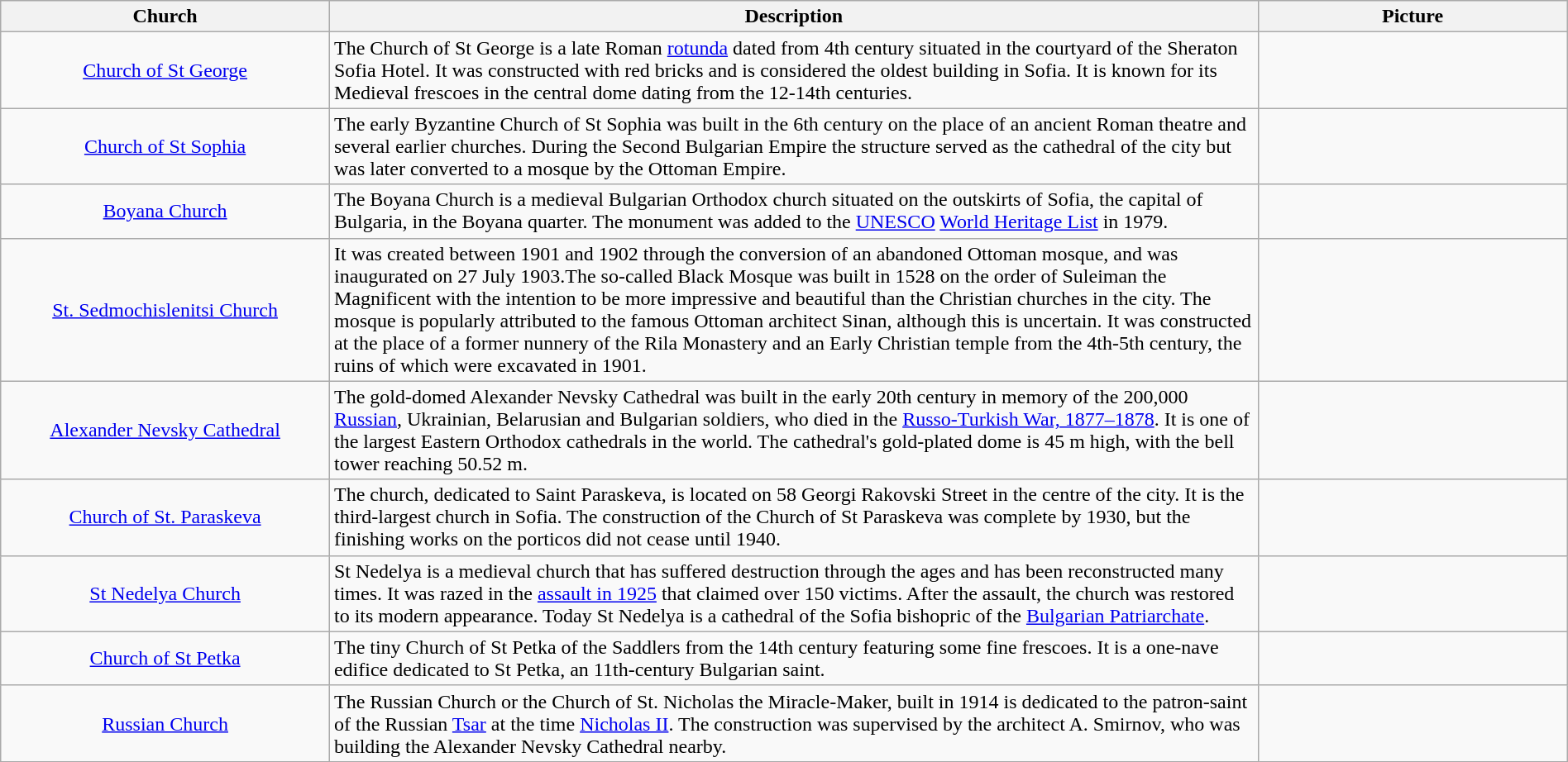<table style="width:100%;" class="wikitable" border="1">
<tr>
<th width=8%>Church</th>
<th width=24%>Description</th>
<th width=8%>Picture</th>
</tr>
<tr>
<td align="center"><a href='#'>Church of St George</a></td>
<td align="left">The Church of St George is a late Roman <a href='#'>rotunda</a> dated from 4th century situated in the courtyard of the Sheraton Sofia Hotel. It was constructed with red bricks and is considered the oldest building in Sofia. It is known for its Medieval frescoes in the central dome dating from the 12-14th centuries.</td>
<td align="center"></td>
</tr>
<tr>
<td align="center"><a href='#'>Church of St Sophia</a></td>
<td align="left">The early Byzantine Church of St Sophia was built in the 6th century on the place of an ancient Roman theatre and several earlier churches. During the Second Bulgarian Empire the structure served as the cathedral of the city but was later converted to a mosque by the Ottoman Empire.</td>
<td align="center"></td>
</tr>
<tr>
<td align="center"><a href='#'>Boyana Church</a></td>
<td align="left">The Boyana Church is a medieval Bulgarian Orthodox church situated on the outskirts of Sofia, the capital of Bulgaria, in the Boyana quarter. The monument was added to the <a href='#'>UNESCO</a> <a href='#'>World Heritage List</a> in 1979.</td>
<td align="center"></td>
</tr>
<tr>
<td align="center"><a href='#'>St. Sedmochislenitsi Church</a></td>
<td align="left">It was created between 1901 and 1902 through the conversion of an abandoned Ottoman mosque, and was inaugurated on 27 July 1903.The so-called Black Mosque was built in 1528 on the order of Suleiman the Magnificent with the intention to be more impressive and beautiful than the Christian churches in the city. The mosque is popularly attributed to the famous Ottoman architect Sinan, although this is uncertain. It was constructed at the place of a former nunnery of the Rila Monastery and an Early Christian temple from the 4th-5th century, the ruins of which were excavated in 1901.</td>
<td align="center"></td>
</tr>
<tr>
<td align="center"><a href='#'>Alexander Nevsky Cathedral</a></td>
<td align="left">The gold-domed Alexander Nevsky Cathedral was built in the early 20th century in memory of the 200,000 <a href='#'>Russian</a>, Ukrainian, Belarusian and Bulgarian soldiers, who died in the <a href='#'>Russo-Turkish War, 1877–1878</a>. It is one of the largest Eastern Orthodox cathedrals in the world. The cathedral's gold-plated dome is 45 m high, with the bell tower reaching 50.52 m.</td>
<td align="center"></td>
</tr>
<tr>
<td align="center"><a href='#'>Church of St. Paraskeva</a></td>
<td align="left">The church, dedicated to Saint Paraskeva, is located on 58 Georgi Rakovski Street in the centre of the city. It is the third-largest church in Sofia. The construction of the Church of St Paraskeva was complete by 1930, but the finishing works on the porticos did not cease until 1940.</td>
<td align="center"></td>
</tr>
<tr>
<td align="center"><a href='#'>St Nedelya Church</a></td>
<td align="left">St Nedelya is a medieval church that has suffered destruction through the ages and has been reconstructed many times. It was razed in the <a href='#'>assault in 1925</a> that claimed over 150 victims. After the assault, the church was restored to its modern appearance. Today St Nedelya is a cathedral of the Sofia bishopric of the <a href='#'>Bulgarian Patriarchate</a>.</td>
<td align="center"></td>
</tr>
<tr>
<td align="center"><a href='#'>Church of St Petka</a></td>
<td align="left">The tiny Church of St Petka of the Saddlers from the 14th century featuring some fine frescoes. It is a one-nave edifice dedicated to St Petka, an 11th-century Bulgarian saint.</td>
<td align="center"></td>
</tr>
<tr>
<td align="center"><a href='#'>Russian Church</a></td>
<td align="left">The Russian Church or the Church of St. Nicholas the Miracle-Maker, built in 1914 is dedicated to the patron-saint of the Russian <a href='#'>Tsar</a> at the time <a href='#'>Nicholas II</a>. The construction was supervised by the architect A. Smirnov, who was building the Alexander Nevsky Cathedral nearby.</td>
<td align="center"></td>
</tr>
</table>
